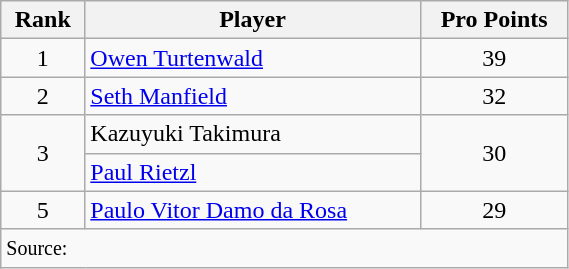<table class="wikitable" width=30%>
<tr>
<th>Rank</th>
<th>Player</th>
<th>Pro Points</th>
</tr>
<tr>
<td align=center>1</td>
<td> <a href='#'>Owen Turtenwald</a></td>
<td align=center>39</td>
</tr>
<tr>
<td align=center>2</td>
<td> <a href='#'>Seth Manfield</a></td>
<td align=center>32</td>
</tr>
<tr>
<td align=center rowspan=2>3</td>
<td> Kazuyuki Takimura</td>
<td align=center rowspan=2>30</td>
</tr>
<tr>
<td> <a href='#'>Paul Rietzl</a></td>
</tr>
<tr>
<td align=center>5</td>
<td> <a href='#'>Paulo Vitor Damo da Rosa</a></td>
<td align=center>29</td>
</tr>
<tr>
<td colspan=3><small>Source:</small></td>
</tr>
</table>
